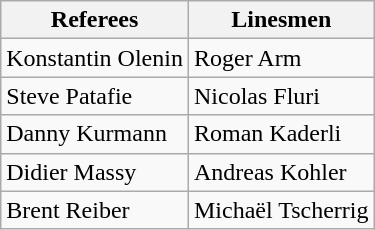<table class="wikitable">
<tr>
<th>Referees</th>
<th>Linesmen</th>
</tr>
<tr>
<td> Konstantin Olenin</td>
<td> Roger Arm</td>
</tr>
<tr>
<td> Steve Patafie</td>
<td> Nicolas Fluri</td>
</tr>
<tr>
<td> Danny Kurmann</td>
<td> Roman Kaderli</td>
</tr>
<tr>
<td> Didier Massy</td>
<td> Andreas Kohler</td>
</tr>
<tr>
<td> Brent Reiber</td>
<td> Michaël Tscherrig</td>
</tr>
</table>
